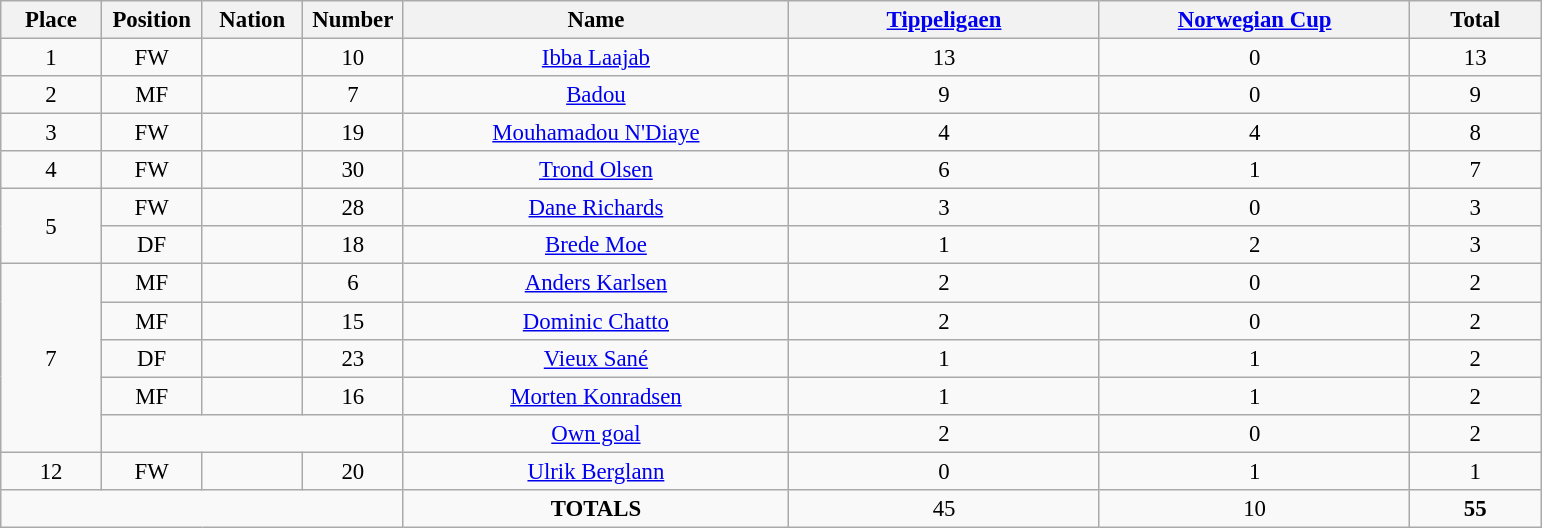<table class="wikitable" style="font-size: 95%; text-align: center;">
<tr>
<th width=60>Place</th>
<th width=60>Position</th>
<th width=60>Nation</th>
<th width=60>Number</th>
<th width=250>Name</th>
<th width=200><a href='#'>Tippeligaen</a></th>
<th width=200><a href='#'>Norwegian Cup</a></th>
<th width=80><strong>Total</strong></th>
</tr>
<tr>
<td>1</td>
<td>FW</td>
<td></td>
<td>10</td>
<td><a href='#'>Ibba Laajab</a></td>
<td>13</td>
<td>0</td>
<td>13</td>
</tr>
<tr>
<td>2</td>
<td>MF</td>
<td></td>
<td>7</td>
<td><a href='#'>Badou</a></td>
<td>9</td>
<td>0</td>
<td>9</td>
</tr>
<tr>
<td>3</td>
<td>FW</td>
<td></td>
<td>19</td>
<td><a href='#'>Mouhamadou N'Diaye</a></td>
<td>4</td>
<td>4</td>
<td>8</td>
</tr>
<tr>
<td>4</td>
<td>FW</td>
<td></td>
<td>30</td>
<td><a href='#'>Trond Olsen</a></td>
<td>6</td>
<td>1</td>
<td>7</td>
</tr>
<tr>
<td rowspan="2">5</td>
<td>FW</td>
<td></td>
<td>28</td>
<td><a href='#'>Dane Richards</a></td>
<td>3</td>
<td>0</td>
<td>3</td>
</tr>
<tr>
<td>DF</td>
<td></td>
<td>18</td>
<td><a href='#'>Brede Moe</a></td>
<td>1</td>
<td>2</td>
<td>3</td>
</tr>
<tr>
<td rowspan="5">7</td>
<td>MF</td>
<td></td>
<td>6</td>
<td><a href='#'>Anders Karlsen</a></td>
<td>2</td>
<td>0</td>
<td>2</td>
</tr>
<tr>
<td>MF</td>
<td></td>
<td>15</td>
<td><a href='#'>Dominic Chatto</a></td>
<td>2</td>
<td>0</td>
<td>2</td>
</tr>
<tr>
<td>DF</td>
<td></td>
<td>23</td>
<td><a href='#'>Vieux Sané</a></td>
<td>1</td>
<td>1</td>
<td>2</td>
</tr>
<tr>
<td>MF</td>
<td></td>
<td>16</td>
<td><a href='#'>Morten Konradsen</a></td>
<td>1</td>
<td>1</td>
<td>2</td>
</tr>
<tr>
<td colspan="3"></td>
<td><a href='#'>Own goal</a></td>
<td>2</td>
<td>0</td>
<td>2</td>
</tr>
<tr>
<td>12</td>
<td>FW</td>
<td></td>
<td>20</td>
<td><a href='#'>Ulrik Berglann</a></td>
<td>0</td>
<td>1</td>
<td>1</td>
</tr>
<tr>
<td colspan="4"></td>
<td><strong>TOTALS</strong></td>
<td>45</td>
<td>10</td>
<td><strong>55</strong></td>
</tr>
</table>
